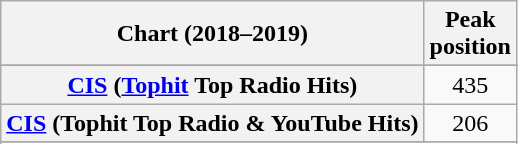<table class="wikitable sortable plainrowheaders">
<tr>
<th scope="col">Chart (2018–2019)</th>
<th scope="col">Peak<br>position</th>
</tr>
<tr>
</tr>
<tr>
<th scope="row"><a href='#'>CIS</a> (<a href='#'>Tophit</a> Top Radio Hits)</th>
<td style="text-align:center;">435</td>
</tr>
<tr>
<th scope="row"><a href='#'>CIS</a> (Tophit Top Radio & YouTube Hits)</th>
<td style="text-align:center;">206</td>
</tr>
<tr>
</tr>
<tr>
</tr>
</table>
